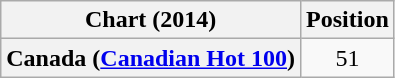<table class="wikitable plainrowheaders" style="text-align:center;">
<tr>
<th>Chart (2014)</th>
<th>Position</th>
</tr>
<tr>
<th scope="row">Canada (<a href='#'>Canadian Hot 100</a>)</th>
<td>51</td>
</tr>
</table>
